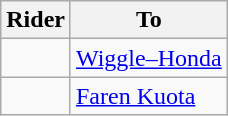<table class="wikitable sortable">
<tr>
<th>Rider</th>
<th>To</th>
</tr>
<tr>
<td></td>
<td><a href='#'>Wiggle–Honda</a></td>
</tr>
<tr>
<td></td>
<td><a href='#'>Faren Kuota</a></td>
</tr>
</table>
